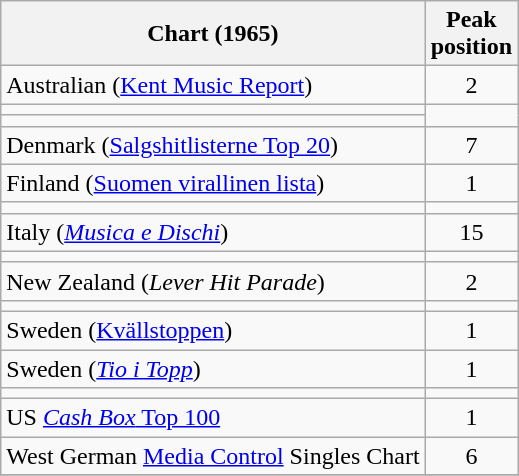<table class="wikitable plainrowheaders sortable">
<tr>
<th align="left">Chart (1965)</th>
<th align="center">Peak<br>position</th>
</tr>
<tr>
<td>Australian (<a href='#'>Kent Music Report</a>)</td>
<td style="text-align:center;">2</td>
</tr>
<tr>
<td></td>
</tr>
<tr>
<td></td>
</tr>
<tr>
<td>Denmark (<a href='#'>Salgshitlisterne Top 20</a>)</td>
<td style="text-align:center;">7</td>
</tr>
<tr>
<td>Finland (<a href='#'>Suomen virallinen lista</a>)</td>
<td style="text-align:center;">1</td>
</tr>
<tr>
<td></td>
</tr>
<tr>
<td>Italy (<em><a href='#'>Musica e Dischi</a></em>)</td>
<td align=center>15</td>
</tr>
<tr>
<td></td>
</tr>
<tr>
<td>New Zealand (<em>Lever Hit Parade</em>)</td>
<td style="text-align:center;">2</td>
</tr>
<tr>
<td></td>
</tr>
<tr>
<td>Sweden (<a href='#'>Kvällstoppen</a>)</td>
<td style="text-align:center;">1</td>
</tr>
<tr>
<td>Sweden (<em><a href='#'>Tio i Topp</a></em>)</td>
<td style="text-align:center;">1</td>
</tr>
<tr>
<td></td>
</tr>
<tr>
<td>US <a href='#'><em>Cash Box</em> Top 100</a></td>
<td style="text-align:center;">1</td>
</tr>
<tr>
<td>West German <a href='#'>Media Control</a> Singles Chart</td>
<td style="text-align:center;">6</td>
</tr>
<tr>
</tr>
</table>
